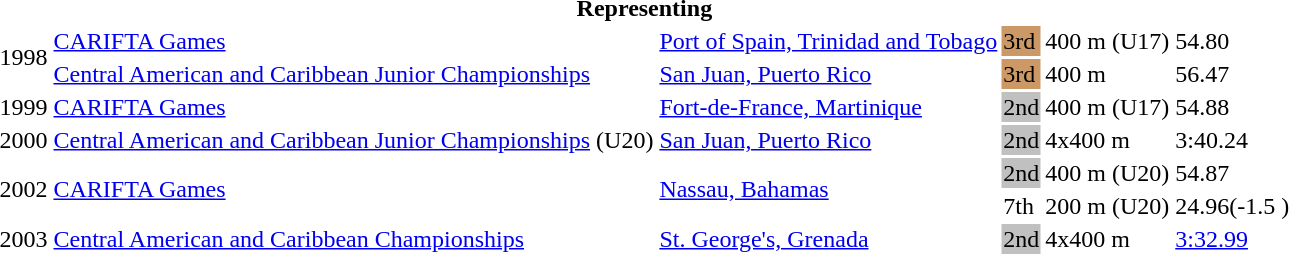<table>
<tr>
<th colspan="6">Representing </th>
</tr>
<tr>
<td rowspan=2>1998</td>
<td><a href='#'>CARIFTA Games</a></td>
<td><a href='#'>Port of Spain, Trinidad and Tobago</a></td>
<td bgcolor=cc9966>3rd</td>
<td>400 m (U17)</td>
<td>54.80</td>
</tr>
<tr>
<td><a href='#'>Central American and Caribbean Junior Championships</a></td>
<td><a href='#'>San Juan, Puerto Rico</a></td>
<td bgcolor=cc9966>3rd</td>
<td>400 m</td>
<td>56.47</td>
</tr>
<tr>
<td>1999</td>
<td><a href='#'>CARIFTA Games</a></td>
<td><a href='#'>Fort-de-France, Martinique</a></td>
<td bgcolor=silver>2nd</td>
<td>400 m (U17)</td>
<td>54.88</td>
</tr>
<tr>
<td>2000</td>
<td><a href='#'>Central American and Caribbean Junior Championships</a> (U20)</td>
<td><a href='#'>San Juan, Puerto Rico</a></td>
<td bgcolor=silver>2nd</td>
<td>4x400 m</td>
<td>3:40.24</td>
</tr>
<tr>
<td rowspan=2>2002</td>
<td rowspan=2><a href='#'>CARIFTA Games</a></td>
<td rowspan=2><a href='#'>Nassau, Bahamas</a></td>
<td bgcolor=silver>2nd</td>
<td>400 m (U20)</td>
<td>54.87</td>
</tr>
<tr>
<td bgcolor=>7th</td>
<td>200 m (U20)</td>
<td>24.96(-1.5 )</td>
</tr>
<tr>
<td>2003</td>
<td><a href='#'>Central American and Caribbean Championships</a></td>
<td><a href='#'>St. George's, Grenada</a></td>
<td bgcolor=silver>2nd</td>
<td>4x400 m</td>
<td><a href='#'>3:32.99</a></td>
</tr>
</table>
